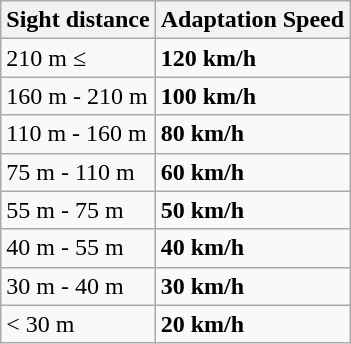<table class="wikitable">
<tr>
<th>Sight distance</th>
<th>Adaptation Speed</th>
</tr>
<tr>
<td>210 m ≤</td>
<td><strong>120 km/h</strong></td>
</tr>
<tr>
<td>160 m - 210 m</td>
<td><strong>100 km/h</strong></td>
</tr>
<tr>
<td>110 m - 160 m</td>
<td><strong>80 km/h</strong></td>
</tr>
<tr>
<td>75 m - 110 m</td>
<td><strong>60 km/h</strong></td>
</tr>
<tr>
<td>55 m - 75 m</td>
<td><strong>50 km/h</strong></td>
</tr>
<tr>
<td>40 m - 55 m</td>
<td><strong>40 km/h</strong></td>
</tr>
<tr>
<td>30 m - 40 m</td>
<td><strong>30 km/h</strong></td>
</tr>
<tr>
<td>< 30 m</td>
<td><strong>20 km/h</strong></td>
</tr>
</table>
